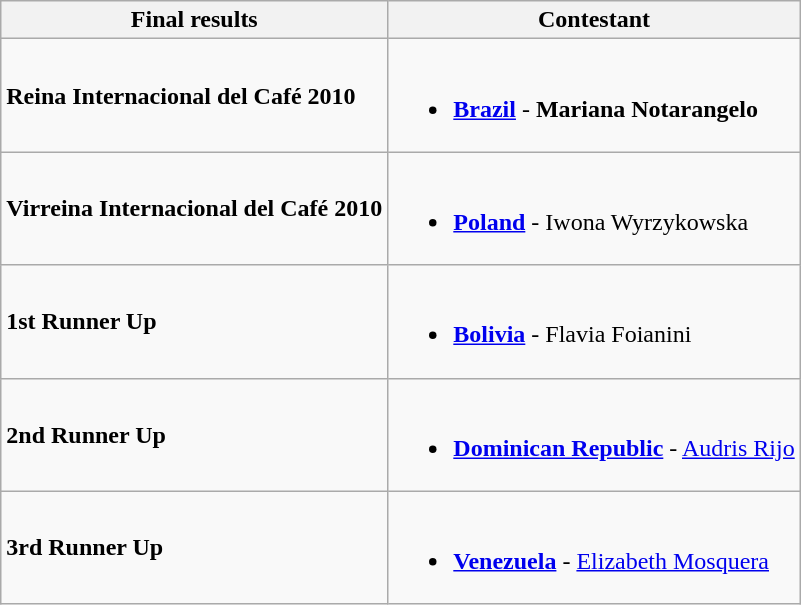<table class="wikitable">
<tr>
<th>Final results</th>
<th>Contestant</th>
</tr>
<tr>
<td><strong>Reina Internacional del Café 2010</strong></td>
<td><br><ul><li><strong> <a href='#'>Brazil</a></strong> - <strong>Mariana Notarangelo</strong></li></ul></td>
</tr>
<tr>
<td><strong>Virreina Internacional del Café 2010</strong></td>
<td><br><ul><li><strong> <a href='#'>Poland</a></strong> - Iwona Wyrzykowska</li></ul></td>
</tr>
<tr>
<td><strong>1st Runner Up</strong></td>
<td><br><ul><li><strong> <a href='#'>Bolivia</a></strong> - Flavia Foianini</li></ul></td>
</tr>
<tr>
<td><strong>2nd Runner Up</strong></td>
<td><br><ul><li><strong> <a href='#'>Dominican Republic</a></strong> - <a href='#'>Audris Rijo</a></li></ul></td>
</tr>
<tr>
<td><strong>3rd Runner Up</strong></td>
<td><br><ul><li><strong> <a href='#'>Venezuela</a></strong> - <a href='#'>Elizabeth Mosquera</a></li></ul></td>
</tr>
</table>
